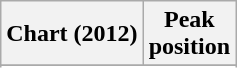<table class="wikitable sortable plainrowheaders">
<tr>
<th>Chart (2012)</th>
<th>Peak<br>position</th>
</tr>
<tr>
</tr>
<tr>
</tr>
</table>
